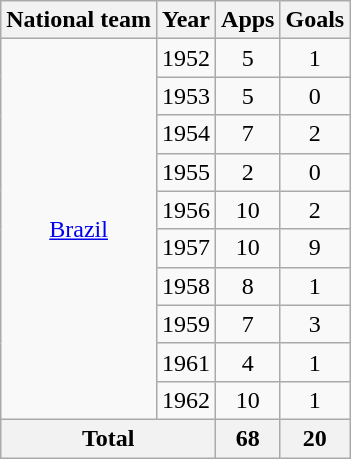<table class="wikitable" style="text-align:center">
<tr>
<th>National team</th>
<th>Year</th>
<th>Apps</th>
<th>Goals</th>
</tr>
<tr>
<td rowspan="10"><a href='#'>Brazil</a></td>
<td>1952</td>
<td>5</td>
<td>1</td>
</tr>
<tr>
<td>1953</td>
<td>5</td>
<td>0</td>
</tr>
<tr>
<td>1954</td>
<td>7</td>
<td>2</td>
</tr>
<tr>
<td>1955</td>
<td>2</td>
<td>0</td>
</tr>
<tr>
<td>1956</td>
<td>10</td>
<td>2</td>
</tr>
<tr>
<td>1957</td>
<td>10</td>
<td>9</td>
</tr>
<tr>
<td>1958</td>
<td>8</td>
<td>1</td>
</tr>
<tr>
<td>1959</td>
<td>7</td>
<td>3</td>
</tr>
<tr>
<td>1961</td>
<td>4</td>
<td>1</td>
</tr>
<tr>
<td>1962</td>
<td>10</td>
<td>1</td>
</tr>
<tr>
<th colspan="2">Total</th>
<th>68</th>
<th>20</th>
</tr>
</table>
